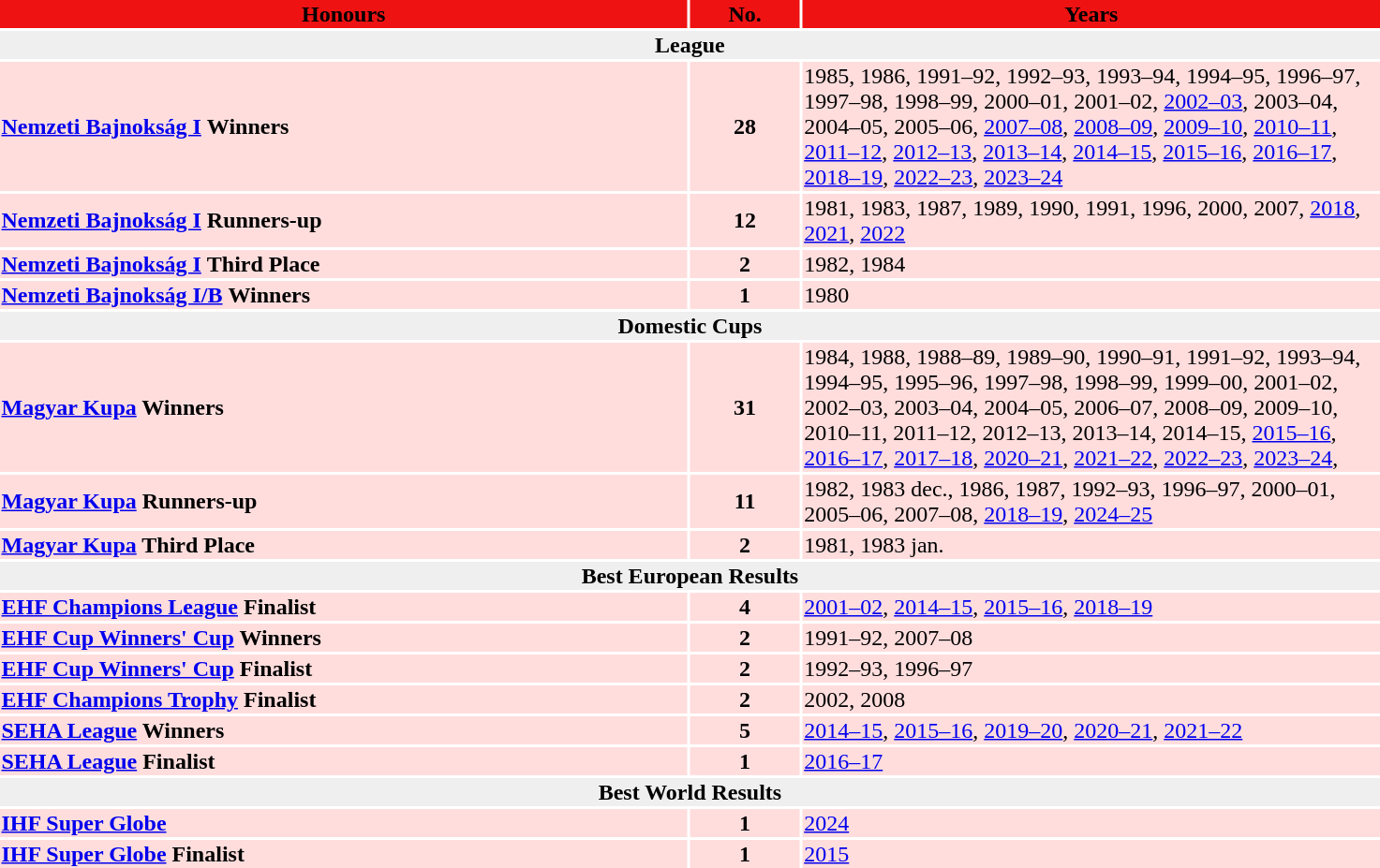<table style="width:78%;">
<tr style="background:#EE1212;">
<th width=50%><span>  <strong>Honours</strong></span></th>
<th width=8%><span>   <strong>No.</strong></span></th>
<th !width=20%><span> <strong>Years</strong></span></th>
</tr>
<tr>
<th colspan="3" style="background:#efefef;"><strong>League</strong></th>
</tr>
<tr style="background:#fdd;">
<td><strong><a href='#'>Nemzeti Bajnokság I</a></strong> <strong>Winners</strong></td>
<td align=center><strong>28</strong></td>
<td>1985, 1986, 1991–92, 1992–93, 1993–94, 1994–95, 1996–97, 1997–98, 1998–99, 2000–01, 2001–02, <a href='#'>2002–03</a>, 2003–04, 2004–05, 2005–06, <a href='#'>2007–08</a>, <a href='#'>2008–09</a>, <a href='#'>2009–10</a>, <a href='#'>2010–11</a>, <a href='#'>2011–12</a>, <a href='#'>2012–13</a>, <a href='#'>2013–14</a>, <a href='#'>2014–15</a>, <a href='#'>2015–16</a>, <a href='#'>2016–17</a>, <a href='#'>2018–19</a>, <a href='#'>2022–23</a>, <a href='#'>2023–24</a></td>
</tr>
<tr style="background:#fdd;">
<td><strong><a href='#'>Nemzeti Bajnokság I</a></strong> <strong>Runners-up</strong></td>
<td align=center><strong>12</strong></td>
<td>1981, 1983, 1987, 1989, 1990, 1991, 1996, 2000, 2007, <a href='#'>2018</a>, <a href='#'>2021</a>, <a href='#'>2022</a></td>
</tr>
<tr style="background:#fdd;">
<td><strong><a href='#'>Nemzeti Bajnokság I</a></strong> <strong>Third Place</strong></td>
<td align=center><strong>2</strong></td>
<td>1982, 1984</td>
</tr>
<tr style="background:#fdd;">
<td><strong><a href='#'>Nemzeti Bajnokság I/B</a></strong> <strong>Winners</strong></td>
<td align=center><strong>1</strong></td>
<td>1980</td>
</tr>
<tr style="background:#fdd;">
<th colspan="3" style="background:#efefef;"><strong>Domestic Cups</strong></th>
</tr>
<tr style="background:#fdd;">
<td><strong><a href='#'>Magyar Kupa</a> Winners</strong></td>
<td align=center><strong>31</strong></td>
<td>1984, 1988, 1988–89, 1989–90, 1990–91, 1991–92, 1993–94, 1994–95, 1995–96, 1997–98, 1998–99, 1999–00, 2001–02, 2002–03, 2003–04, 2004–05, 2006–07, 2008–09, 2009–10, 2010–11, 2011–12, 2012–13, 2013–14, 2014–15, <a href='#'>2015–16</a>, <a href='#'>2016–17</a>, <a href='#'>2017–18</a>, <a href='#'>2020–21</a>, <a href='#'>2021–22</a>, <a href='#'>2022–23</a>, <a href='#'>2023–24</a>,</td>
</tr>
<tr style="background:#fdd;">
<td><strong><a href='#'>Magyar Kupa</a> Runners-up</strong></td>
<td align=center><strong>11</strong></td>
<td>1982, 1983 dec., 1986, 1987, 1992–93, 1996–97, 2000–01, 2005–06, 2007–08, <a href='#'>2018–19</a>, <a href='#'>2024–25</a></td>
</tr>
<tr style="background:#fdd;">
<td><strong><a href='#'>Magyar Kupa</a> Third Place</strong></td>
<td align=center><strong>2</strong></td>
<td>1981, 1983 jan.</td>
</tr>
<tr style="background:#fdd;">
<th colspan="3" style="background:#efefef;"><strong>Best European Results</strong></th>
</tr>
<tr style="background:#fdd;">
<td><strong><a href='#'>EHF Champions League</a> Finalist</strong></td>
<td align=center><strong>4</strong></td>
<td><a href='#'>2001–02</a>, <a href='#'>2014–15</a>, <a href='#'>2015–16</a>, <a href='#'>2018–19</a></td>
</tr>
<tr style="background:#fdd;">
<td><strong><a href='#'>EHF Cup Winners' Cup</a> Winners</strong></td>
<td align=center><strong>2</strong></td>
<td>1991–92, 2007–08</td>
</tr>
<tr style="background:#fdd;">
<td><strong><a href='#'>EHF Cup Winners' Cup</a> Finalist</strong></td>
<td align=center><strong>2</strong></td>
<td>1992–93, 1996–97</td>
</tr>
<tr style="background:#fdd;">
<td><strong><a href='#'>EHF Champions Trophy</a> Finalist</strong></td>
<td align=center><strong>2</strong></td>
<td>2002, 2008</td>
</tr>
<tr style="background:#fdd;">
<td><strong><a href='#'>SEHA League</a> Winners</strong></td>
<td align=center><strong>5</strong></td>
<td><a href='#'>2014–15</a>, <a href='#'>2015–16</a>, <a href='#'>2019–20</a>, <a href='#'>2020–21</a>, <a href='#'>2021–22</a></td>
</tr>
<tr style="background:#fdd;">
<td><strong><a href='#'>SEHA League</a> Finalist</strong></td>
<td align=center><strong>1</strong></td>
<td><a href='#'>2016–17</a></td>
</tr>
<tr style="background:#fdd;">
<th colspan="3" style="background:#efefef;"><strong>Best World Results</strong></th>
</tr>
<tr style="background:#fdd;">
<td><strong><a href='#'>IHF Super Globe</a></strong></td>
<td align=center><strong>1</strong></td>
<td><a href='#'>2024</a></td>
</tr>
<tr style="background:#fdd;">
<td><strong><a href='#'>IHF Super Globe</a> Finalist</strong></td>
<td align=center><strong>1</strong></td>
<td><a href='#'>2015</a></td>
</tr>
</table>
